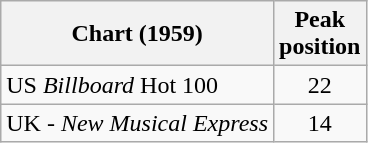<table class="wikitable">
<tr>
<th align="left">Chart (1959)</th>
<th style="text-align:center;">Peak<br>position</th>
</tr>
<tr>
<td align="left">US <em>Billboard</em> Hot 100</td>
<td style="text-align:center;">22</td>
</tr>
<tr>
<td align="left">UK - <em>New Musical Express</em></td>
<td style="text-align:center;">14</td>
</tr>
</table>
